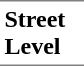<table border=0 cellspacing=0 cellpadding=3>
<tr>
<td style="border-bottom:solid 1px gray;border-top:solid 1px gray;" width=50 valign=top><strong>Street Level</strong></td>
</tr>
</table>
